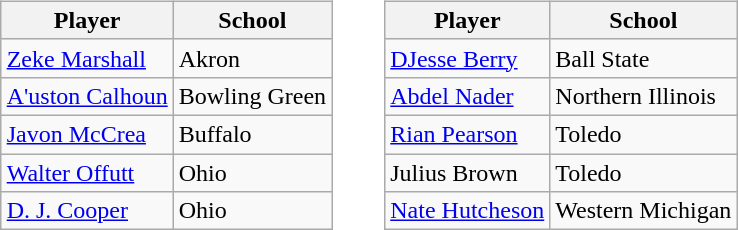<table align="center">
<tr>
<td width="50%"><br><table class="wikitable">
<tr>
<th>Player</th>
<th>School</th>
</tr>
<tr>
<td><a href='#'>Zeke Marshall</a></td>
<td>Akron</td>
</tr>
<tr>
<td><a href='#'>A'uston Calhoun</a></td>
<td>Bowling Green</td>
</tr>
<tr>
<td><a href='#'>Javon McCrea</a></td>
<td>Buffalo</td>
</tr>
<tr>
<td><a href='#'>Walter Offutt</a></td>
<td>Ohio</td>
</tr>
<tr>
<td><a href='#'>D. J. Cooper</a></td>
<td>Ohio</td>
</tr>
</table>
</td>
<td width="50%"><br><table class="wikitable">
<tr>
<th>Player</th>
<th>School</th>
</tr>
<tr>
<td><a href='#'>DJesse Berry</a></td>
<td>Ball State</td>
</tr>
<tr>
<td><a href='#'>Abdel Nader</a></td>
<td>Northern Illinois</td>
</tr>
<tr>
<td><a href='#'>Rian Pearson</a></td>
<td>Toledo</td>
</tr>
<tr>
<td>Julius Brown</td>
<td>Toledo</td>
</tr>
<tr>
<td><a href='#'>Nate Hutcheson</a></td>
<td>Western Michigan</td>
</tr>
</table>
</td>
</tr>
</table>
